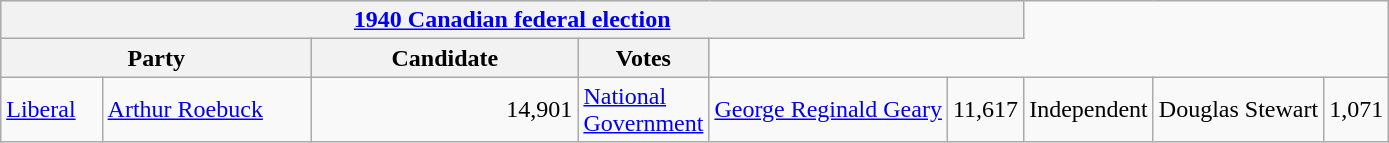<table class="wikitable">
<tr style="background:#e9e9e9;">
<th colspan="6"><a href='#'>1940 Canadian federal election</a></th>
</tr>
<tr style="background:#e9e9e9;">
<th colspan="2" style="width: 200px">Party</th>
<th style="width: 170px">Candidate</th>
<th style="width: 40px">Votes</th>
</tr>
<tr>
<td><a href='#'>Liberal</a></td>
<td><a href='#'>Arthur Roebuck</a></td>
<td align="right">14,901<br></td>
<td><a href='#'>National Government</a></td>
<td><a href='#'>George Reginald Geary</a></td>
<td align="right">11,617<br></td>
<td>Independent</td>
<td>Douglas Stewart</td>
<td align="right">1,071</td>
</tr>
</table>
